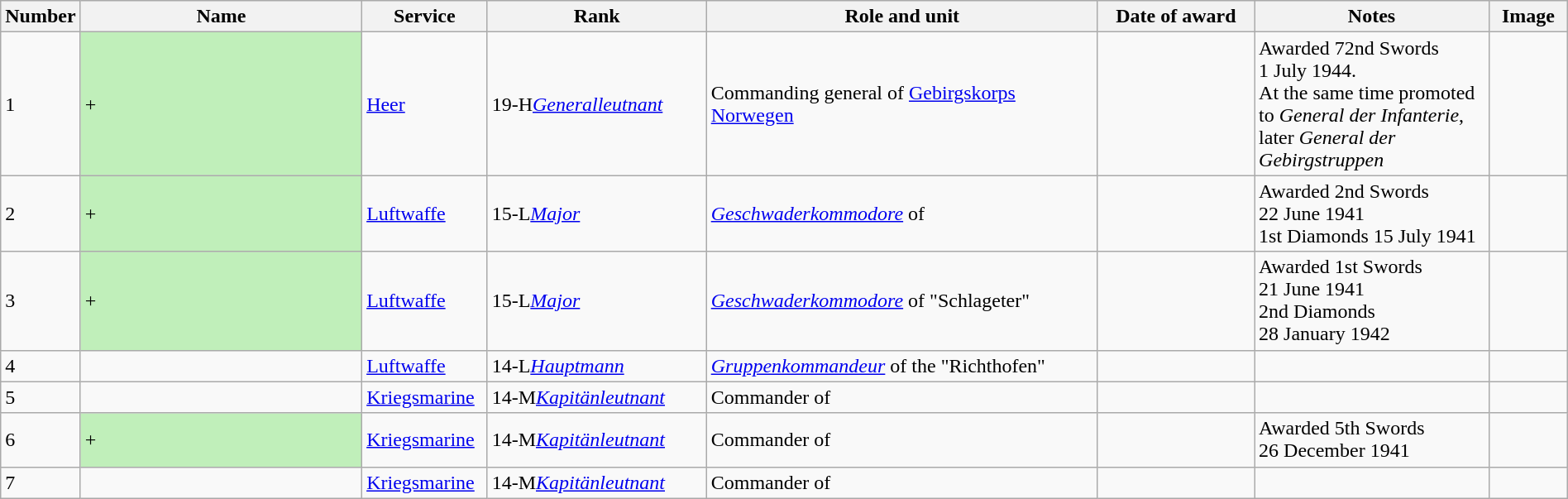<table class="wikitable sortable" style="width:100%;">
<tr>
<th scope="col" width="5%">Number</th>
<th scope="col" width="18%">Name</th>
<th scope="col" width="8%">Service</th>
<th scope="col" width="14%">Rank</th>
<th scope="col" width="25%" class="unsortable">Role and unit</th>
<th scope="col" width="10%">Date of award</th>
<th scope="col" width="15%" class="unsortable">Notes</th>
<th scope="col" width="5%" class="unsortable">Image</th>
</tr>
<tr>
<td>1</td>
<td style="background:#C0EFBA" align="left">+</td>
<td><a href='#'>Heer</a></td>
<td><span>19-H</span><em><a href='#'>Generalleutnant</a></em></td>
<td>Commanding general of <a href='#'>Gebirgskorps Norwegen</a></td>
<td></td>
<td>Awarded 72nd Swords 1 July 1944.<br>At the same time promoted to <em>General der Infanterie</em>, later <em>General der Gebirgstruppen</em></td>
<td></td>
</tr>
<tr>
<td>2</td>
<td style="background:#C0EFBA" align="left">+</td>
<td><a href='#'>Luftwaffe</a></td>
<td><span>15-L</span><em><a href='#'>Major</a></em></td>
<td><em><a href='#'>Geschwaderkommodore</a></em> of </td>
<td></td>
<td>Awarded 2nd Swords 22 June 1941<br>1st Diamonds 15 July 1941</td>
<td></td>
</tr>
<tr>
<td>3</td>
<td style="background:#C0EFBA" align="left">+</td>
<td><a href='#'>Luftwaffe</a></td>
<td><span>15-L</span><em><a href='#'>Major</a></em></td>
<td><em><a href='#'>Geschwaderkommodore</a></em> of  "Schlageter"</td>
<td></td>
<td>Awarded 1st Swords 21 June 1941<br>2nd Diamonds 28 January 1942</td>
<td></td>
</tr>
<tr>
<td>4</td>
<td></td>
<td><a href='#'>Luftwaffe</a></td>
<td><span>14-L</span><em><a href='#'>Hauptmann</a></em></td>
<td><em><a href='#'>Gruppenkommandeur</a></em> of the  "Richthofen"</td>
<td></td>
<td></td>
<td></td>
</tr>
<tr>
<td>5</td>
<td></td>
<td><a href='#'>Kriegsmarine</a></td>
<td><span>14-M</span><em><a href='#'>Kapitänleutnant</a></em></td>
<td>Commander of </td>
<td></td>
<td></td>
<td></td>
</tr>
<tr>
<td>6</td>
<td style="background:#C0EFBA" align="left">+</td>
<td><a href='#'>Kriegsmarine</a></td>
<td><span>14-M</span><em><a href='#'>Kapitänleutnant</a></em></td>
<td>Commander of </td>
<td></td>
<td>Awarded 5th Swords 26 December 1941</td>
<td></td>
</tr>
<tr>
<td>7</td>
<td></td>
<td><a href='#'>Kriegsmarine</a></td>
<td><span>14-M</span><em><a href='#'>Kapitänleutnant</a></em></td>
<td>Commander of </td>
<td></td>
<td></td>
<td></td>
</tr>
</table>
